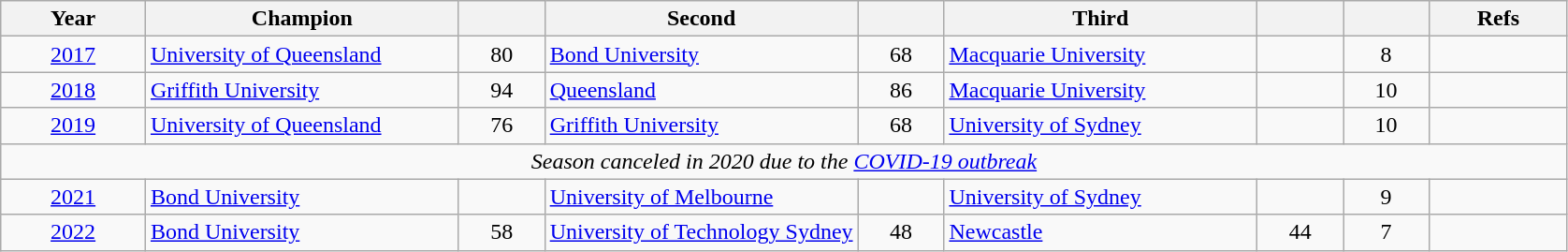<table class="wikitable sortable" style="text-align:center;">
<tr>
<th scope=col>Year</th>
<th scope=col style="width:20%;">Champion</th>
<th scope=col></th>
<th scope=col style="width:20%;">Second</th>
<th scope=col></th>
<th scope=col style="width:20%;">Third</th>
<th scope=col></th>
<th scope=col></th>
<th scope=col class=unsortable>Refs</th>
</tr>
<tr>
<td><a href='#'>2017</a></td>
<td style="text-align:left;"><a href='#'>University of Queensland</a></td>
<td>80</td>
<td style="text-align:left;"><a href='#'>Bond University</a></td>
<td>68</td>
<td style="text-align:left;"><a href='#'>Macquarie University</a></td>
<td></td>
<td>8</td>
<td></td>
</tr>
<tr>
<td><a href='#'>2018</a></td>
<td style="text-align:left;"><a href='#'>Griffith University</a></td>
<td>94</td>
<td style="text-align:left;"><a href='#'> Queensland</a></td>
<td>86</td>
<td style="text-align:left;"><a href='#'>Macquarie University</a></td>
<td></td>
<td>10</td>
<td></td>
</tr>
<tr>
<td><a href='#'>2019</a></td>
<td style="text-align:left;"><a href='#'>University of Queensland</a></td>
<td>76</td>
<td style="text-align:left;"><a href='#'>Griffith University</a></td>
<td>68</td>
<td style="text-align:left;"><a href='#'>University of Sydney</a></td>
<td></td>
<td>10</td>
<td></td>
</tr>
<tr>
<td colspan=100%><em>Season canceled in 2020 due to the <a href='#'>COVID-19 outbreak</a></em></td>
</tr>
<tr>
<td><a href='#'>2021</a></td>
<td style="text-align:left;"><a href='#'>Bond University</a></td>
<td></td>
<td style="text-align:left;"><a href='#'>University of Melbourne</a></td>
<td></td>
<td style="text-align:left;"><a href='#'>University of Sydney</a></td>
<td></td>
<td>9</td>
<td></td>
</tr>
<tr>
<td><a href='#'>2022</a></td>
<td style="text-align:left;"><a href='#'>Bond University</a></td>
<td>58</td>
<td style="text-align:left;"><a href='#'>University of Technology Sydney</a></td>
<td>48</td>
<td style="text-align:left;"><a href='#'> Newcastle</a></td>
<td>44</td>
<td>7</td>
<td></td>
</tr>
</table>
